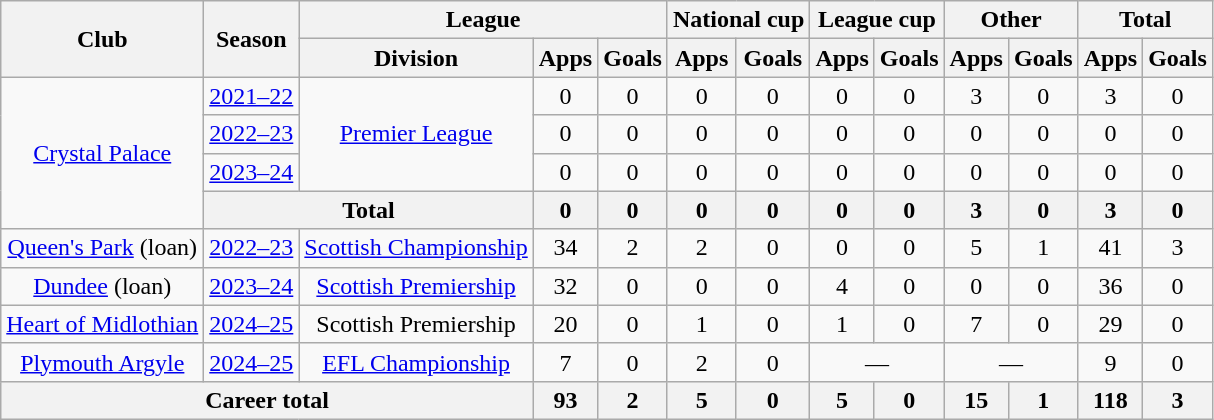<table class="wikitable" style="text-align: center;">
<tr>
<th rowspan=2>Club</th>
<th rowspan=2>Season</th>
<th colspan=3>League</th>
<th colspan=2>National cup</th>
<th colspan=2>League cup</th>
<th colspan=2>Other</th>
<th colspan=2>Total</th>
</tr>
<tr>
<th>Division</th>
<th>Apps</th>
<th>Goals</th>
<th>Apps</th>
<th>Goals</th>
<th>Apps</th>
<th>Goals</th>
<th>Apps</th>
<th>Goals</th>
<th>Apps</th>
<th>Goals</th>
</tr>
<tr>
<td rowspan="4"><a href='#'>Crystal Palace</a></td>
<td><a href='#'>2021–22</a></td>
<td rowspan="3"><a href='#'>Premier League</a></td>
<td>0</td>
<td>0</td>
<td>0</td>
<td>0</td>
<td>0</td>
<td>0</td>
<td>3</td>
<td>0</td>
<td>3</td>
<td>0</td>
</tr>
<tr>
<td><a href='#'>2022–23</a></td>
<td>0</td>
<td>0</td>
<td>0</td>
<td>0</td>
<td>0</td>
<td>0</td>
<td>0</td>
<td>0</td>
<td>0</td>
<td>0</td>
</tr>
<tr>
<td><a href='#'>2023–24</a></td>
<td>0</td>
<td>0</td>
<td>0</td>
<td>0</td>
<td>0</td>
<td>0</td>
<td>0</td>
<td>0</td>
<td>0</td>
<td>0</td>
</tr>
<tr>
<th colspan="2">Total</th>
<th>0</th>
<th>0</th>
<th>0</th>
<th>0</th>
<th>0</th>
<th>0</th>
<th>3</th>
<th>0</th>
<th>3</th>
<th>0</th>
</tr>
<tr>
<td><a href='#'>Queen's Park</a> (loan)</td>
<td><a href='#'>2022–23</a></td>
<td><a href='#'>Scottish Championship</a></td>
<td>34</td>
<td>2</td>
<td>2</td>
<td>0</td>
<td>0</td>
<td>0</td>
<td>5</td>
<td>1</td>
<td>41</td>
<td>3</td>
</tr>
<tr>
<td><a href='#'>Dundee</a> (loan)</td>
<td><a href='#'>2023–24</a></td>
<td><a href='#'>Scottish Premiership</a></td>
<td>32</td>
<td>0</td>
<td>0</td>
<td>0</td>
<td>4</td>
<td>0</td>
<td>0</td>
<td>0</td>
<td>36</td>
<td>0</td>
</tr>
<tr>
<td><a href='#'>Heart of Midlothian</a></td>
<td><a href='#'>2024–25</a></td>
<td>Scottish Premiership</td>
<td>20</td>
<td>0</td>
<td>1</td>
<td>0</td>
<td>1</td>
<td>0</td>
<td>7</td>
<td>0</td>
<td>29</td>
<td>0</td>
</tr>
<tr>
<td><a href='#'>Plymouth Argyle</a></td>
<td><a href='#'>2024–25</a></td>
<td><a href='#'>EFL Championship</a></td>
<td>7</td>
<td>0</td>
<td>2</td>
<td>0</td>
<td colspan="2">—</td>
<td colspan="2">—</td>
<td>9</td>
<td>0</td>
</tr>
<tr>
<th colspan="3">Career total</th>
<th>93</th>
<th>2</th>
<th>5</th>
<th>0</th>
<th>5</th>
<th>0</th>
<th>15</th>
<th>1</th>
<th>118</th>
<th>3</th>
</tr>
</table>
